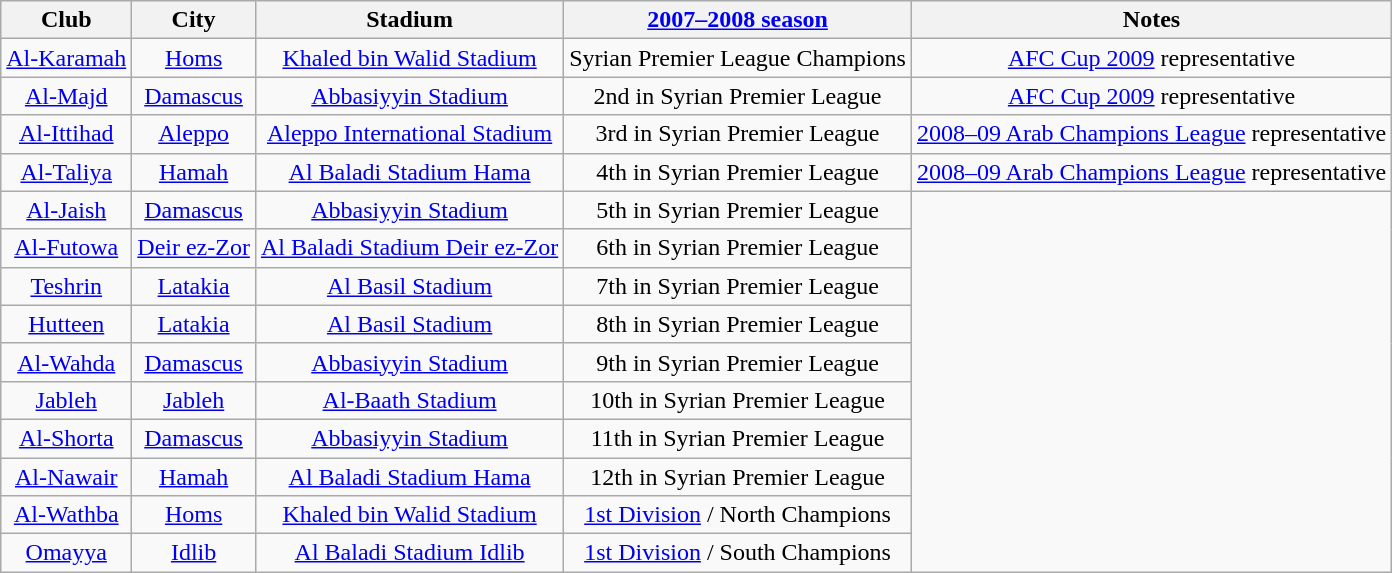<table class="wikitable" style="text-align: center;">
<tr>
<th>Club</th>
<th>City</th>
<th>Stadium</th>
<th><a href='#'>2007–2008 season</a></th>
<th>Notes</th>
</tr>
<tr>
<td><a href='#'>Al-Karamah</a></td>
<td><a href='#'>Homs</a></td>
<td><a href='#'>Khaled bin Walid Stadium</a></td>
<td>Syrian Premier League Champions</td>
<td><a href='#'>AFC Cup 2009</a> representative</td>
</tr>
<tr>
<td><a href='#'>Al-Majd</a></td>
<td><a href='#'>Damascus</a></td>
<td><a href='#'>Abbasiyyin Stadium</a></td>
<td>2nd in Syrian Premier League</td>
<td><a href='#'>AFC Cup 2009</a> representative</td>
</tr>
<tr>
<td><a href='#'>Al-Ittihad</a></td>
<td><a href='#'>Aleppo</a></td>
<td><a href='#'>Aleppo International Stadium</a></td>
<td>3rd in Syrian Premier League</td>
<td><a href='#'>2008–09 Arab Champions League</a> representative</td>
</tr>
<tr>
<td><a href='#'>Al-Taliya</a></td>
<td><a href='#'>Hamah</a></td>
<td><a href='#'>Al Baladi Stadium Hama</a></td>
<td>4th in Syrian Premier League</td>
<td><a href='#'>2008–09 Arab Champions League</a> representative</td>
</tr>
<tr>
<td><a href='#'>Al-Jaish</a></td>
<td><a href='#'>Damascus</a></td>
<td><a href='#'>Abbasiyyin Stadium</a></td>
<td>5th in Syrian Premier League</td>
</tr>
<tr>
<td><a href='#'>Al-Futowa</a></td>
<td><a href='#'>Deir ez-Zor</a></td>
<td><a href='#'>Al Baladi Stadium Deir ez-Zor</a></td>
<td>6th in Syrian Premier League</td>
</tr>
<tr>
<td><a href='#'>Teshrin</a></td>
<td><a href='#'>Latakia</a></td>
<td><a href='#'>Al Basil Stadium</a></td>
<td>7th in Syrian Premier League</td>
</tr>
<tr>
<td><a href='#'>Hutteen</a></td>
<td><a href='#'>Latakia</a></td>
<td><a href='#'>Al Basil Stadium</a></td>
<td>8th in Syrian Premier League</td>
</tr>
<tr>
<td><a href='#'>Al-Wahda</a></td>
<td><a href='#'>Damascus</a></td>
<td><a href='#'>Abbasiyyin Stadium</a></td>
<td>9th in Syrian Premier League</td>
</tr>
<tr>
<td><a href='#'>Jableh</a></td>
<td><a href='#'>Jableh</a></td>
<td><a href='#'>Al-Baath Stadium</a></td>
<td>10th in Syrian Premier League</td>
</tr>
<tr>
<td><a href='#'>Al-Shorta</a></td>
<td><a href='#'>Damascus</a></td>
<td><a href='#'>Abbasiyyin Stadium</a></td>
<td>11th in Syrian Premier League</td>
</tr>
<tr>
<td><a href='#'>Al-Nawair</a></td>
<td><a href='#'>Hamah</a></td>
<td><a href='#'>Al Baladi Stadium Hama</a></td>
<td>12th in Syrian Premier League</td>
</tr>
<tr>
<td><a href='#'>Al-Wathba</a></td>
<td><a href='#'>Homs</a></td>
<td><a href='#'>Khaled bin Walid Stadium</a></td>
<td><a href='#'>1st Division</a> / North Champions</td>
</tr>
<tr>
<td><a href='#'>Omayya</a></td>
<td><a href='#'>Idlib</a></td>
<td><a href='#'>Al Baladi Stadium Idlib</a></td>
<td><a href='#'>1st Division</a> / South Champions</td>
</tr>
</table>
